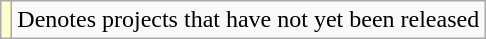<table class="wikitable">
<tr>
<td style="background:#FFFFCC;"></td>
<td>Denotes projects that have not yet been released</td>
</tr>
</table>
